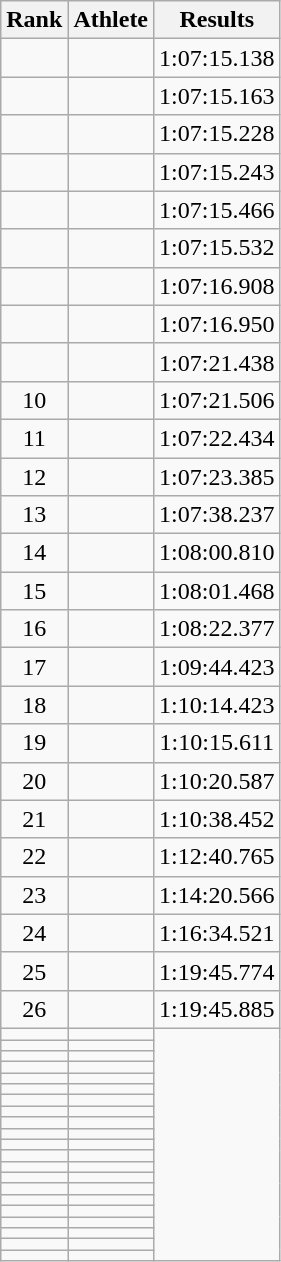<table class="wikitable sortable" style="text-align:center">
<tr>
<th>Rank</th>
<th>Athlete</th>
<th>Results</th>
</tr>
<tr>
<td></td>
<td align="left"></td>
<td>1:07:15.138</td>
</tr>
<tr>
<td></td>
<td align="left"></td>
<td>1:07:15.163</td>
</tr>
<tr>
<td></td>
<td align="left"></td>
<td>1:07:15.228</td>
</tr>
<tr>
<td></td>
<td align="left"></td>
<td>1:07:15.243</td>
</tr>
<tr>
<td></td>
<td align="left"></td>
<td>1:07:15.466</td>
</tr>
<tr>
<td></td>
<td align="left"></td>
<td>1:07:15.532</td>
</tr>
<tr>
<td></td>
<td align="left"></td>
<td>1:07:16.908</td>
</tr>
<tr>
<td></td>
<td align="left"></td>
<td>1:07:16.950</td>
</tr>
<tr>
<td></td>
<td align="left"></td>
<td>1:07:21.438</td>
</tr>
<tr>
<td>10</td>
<td align="left"></td>
<td>1:07:21.506</td>
</tr>
<tr>
<td>11</td>
<td align="left"></td>
<td>1:07:22.434</td>
</tr>
<tr>
<td>12</td>
<td align="left"></td>
<td>1:07:23.385</td>
</tr>
<tr>
<td>13</td>
<td align="left"></td>
<td>1:07:38.237</td>
</tr>
<tr>
<td>14</td>
<td align="left"></td>
<td>1:08:00.810</td>
</tr>
<tr>
<td>15</td>
<td align="left"></td>
<td>1:08:01.468</td>
</tr>
<tr>
<td>16</td>
<td align="left"></td>
<td>1:08:22.377</td>
</tr>
<tr>
<td>17</td>
<td align="left"></td>
<td>1:09:44.423</td>
</tr>
<tr>
<td>18</td>
<td align="left"></td>
<td>1:10:14.423</td>
</tr>
<tr>
<td>19</td>
<td align="left"></td>
<td>1:10:15.611</td>
</tr>
<tr>
<td>20</td>
<td align="left"></td>
<td>1:10:20.587</td>
</tr>
<tr>
<td>21</td>
<td align="left"></td>
<td>1:10:38.452</td>
</tr>
<tr>
<td>22</td>
<td align="left"></td>
<td>1:12:40.765</td>
</tr>
<tr>
<td>23</td>
<td align="left"></td>
<td>1:14:20.566</td>
</tr>
<tr>
<td>24</td>
<td align="left"></td>
<td>1:16:34.521</td>
</tr>
<tr>
<td>25</td>
<td align="left"></td>
<td>1:19:45.774</td>
</tr>
<tr>
<td>26</td>
<td align="left"></td>
<td>1:19:45.885</td>
</tr>
<tr>
<td></td>
<td align="left"></td>
<td rowspan="21"></td>
</tr>
<tr>
<td></td>
<td align="left"></td>
</tr>
<tr>
<td></td>
<td align="left"></td>
</tr>
<tr>
<td></td>
<td align="left"></td>
</tr>
<tr>
<td></td>
<td align="left"></td>
</tr>
<tr>
<td></td>
<td align="left"></td>
</tr>
<tr>
<td></td>
<td align="left"></td>
</tr>
<tr>
<td></td>
<td align="left"></td>
</tr>
<tr>
<td></td>
<td align="left"></td>
</tr>
<tr>
<td></td>
<td align="left"></td>
</tr>
<tr>
<td></td>
<td align="left"></td>
</tr>
<tr>
<td></td>
<td align="left"></td>
</tr>
<tr>
<td></td>
<td align="left"></td>
</tr>
<tr>
<td></td>
<td align="left"></td>
</tr>
<tr>
<td></td>
<td align="left"></td>
</tr>
<tr>
<td></td>
<td align="left"></td>
</tr>
<tr>
<td></td>
<td align="left"></td>
</tr>
<tr>
<td></td>
<td align="left"></td>
</tr>
<tr>
<td></td>
<td align="left"></td>
</tr>
<tr>
<td></td>
<td align="left"></td>
</tr>
<tr>
<td></td>
<td align="left"></td>
</tr>
</table>
